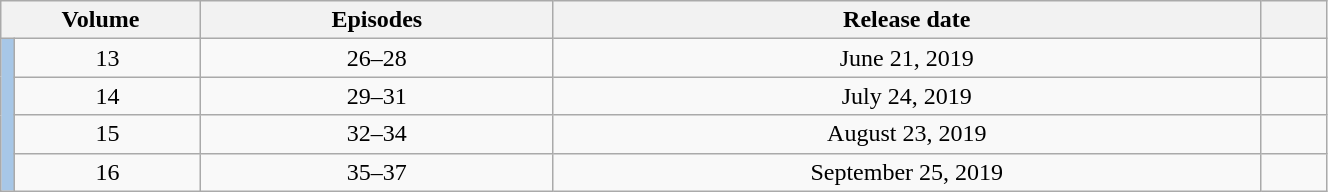<table class="wikitable" style="text-align: center; width: 70%;">
<tr>
<th colspan="2" width="15%">Volume</th>
<th>Episodes</th>
<th>Release date</th>
<th width="5%"></th>
</tr>
<tr>
<td rowspan="4" width="1%" style="background: #A7C7E7"></td>
<td>13</td>
<td>26–28</td>
<td>June 21, 2019</td>
<td></td>
</tr>
<tr>
<td>14</td>
<td>29–31</td>
<td>July 24, 2019</td>
<td></td>
</tr>
<tr>
<td>15</td>
<td>32–34</td>
<td>August 23, 2019</td>
<td></td>
</tr>
<tr>
<td>16</td>
<td>35–37</td>
<td>September 25, 2019</td>
<td></td>
</tr>
</table>
